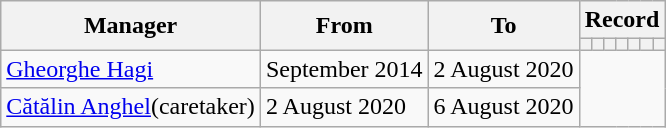<table class="wikitable" style="text-align: left">
<tr>
<th rowspan=2>Manager</th>
<th rowspan=2>From</th>
<th rowspan=2>To</th>
<th colspan=8>Record</th>
</tr>
<tr>
<th></th>
<th></th>
<th></th>
<th></th>
<th></th>
<th></th>
<th></th>
</tr>
<tr>
<td> <a href='#'>Gheorghe Hagi</a></td>
<td>September 2014</td>
<td>2 August 2020<br></td>
</tr>
<tr>
<td> <a href='#'>Cătălin Anghel</a>(caretaker)</td>
<td>2 August 2020</td>
<td>6 August 2020<br></td>
</tr>
</table>
